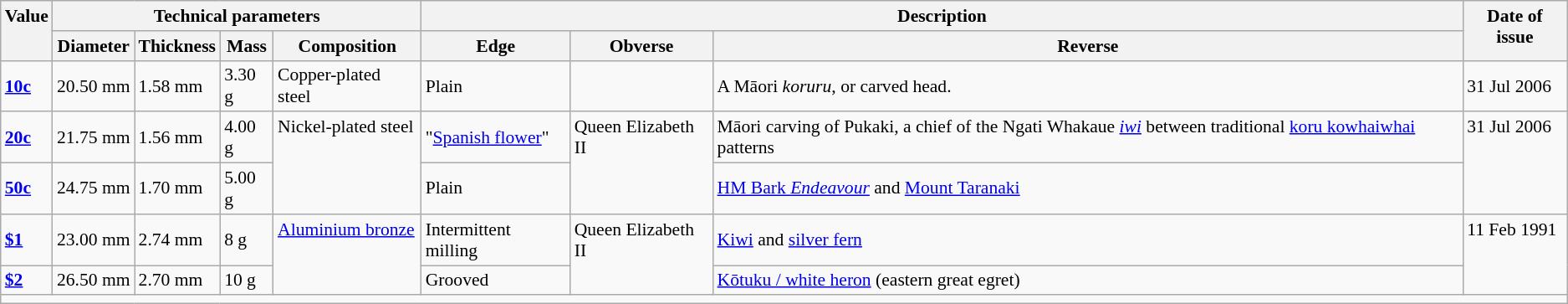<table class="wikitable" style="font-size: 90%">
<tr>
<th rowspan=2; valign=top>Value</th>
<th colspan=4>Technical parameters</th>
<th ! colspan=3>Description</th>
<th rowspan=2; valign=top>Date of issue</th>
</tr>
<tr>
<th>Diameter</th>
<th>Thickness</th>
<th>Mass</th>
<th>Composition</th>
<th>Edge</th>
<th>Obverse</th>
<th>Reverse</th>
</tr>
<tr>
<td><strong><a href='#'>10c</a></strong></td>
<td>20.50 mm</td>
<td>1.58 mm</td>
<td>3.30 g</td>
<td>Copper-plated steel</td>
<td>Plain</td>
<td></td>
<td>A Māori <em>koruru</em>, or carved head.</td>
<td>31 Jul 2006</td>
</tr>
<tr>
<td><strong><a href='#'>20c</a></strong></td>
<td>21.75 mm</td>
<td>1.56 mm</td>
<td>4.00 g</td>
<td rowspan=2; valign=top>Nickel-plated steel</td>
<td>"<a href='#'>Spanish flower</a>"</td>
<td rowspan=2; valign=top>Queen Elizabeth II</td>
<td>Māori carving of Pukaki, a chief of the Ngati Whakaue <em><a href='#'>iwi</a></em> between traditional <a href='#'>koru kowhaiwhai</a> patterns</td>
<td rowspan=2; valign=top>31 Jul 2006</td>
</tr>
<tr>
<td><strong><a href='#'>50c</a></strong></td>
<td>24.75 mm</td>
<td>1.70 mm</td>
<td>5.00 g</td>
<td>Plain</td>
<td><a href='#'>HM Bark <em>Endeavour</em></a> and <a href='#'>Mount Taranaki</a></td>
</tr>
<tr>
<td><strong><a href='#'>$1</a></strong></td>
<td>23.00 mm</td>
<td>2.74 mm</td>
<td>8 g</td>
<td rowspan=2; valign=top><a href='#'>Aluminium bronze</a></td>
<td>Intermittent milling</td>
<td rowspan=2; valign=top>Queen Elizabeth II</td>
<td><a href='#'>Kiwi</a> and <a href='#'>silver fern</a></td>
<td rowspan=2; valign=top>11 Feb 1991</td>
</tr>
<tr>
<td><strong><a href='#'>$2</a></strong></td>
<td>26.50 mm</td>
<td>2.70 mm</td>
<td>10 g</td>
<td>Grooved</td>
<td><a href='#'>Kōtuku / white heron</a> (eastern great egret)</td>
</tr>
<tr>
<td colspan=12></td>
</tr>
</table>
